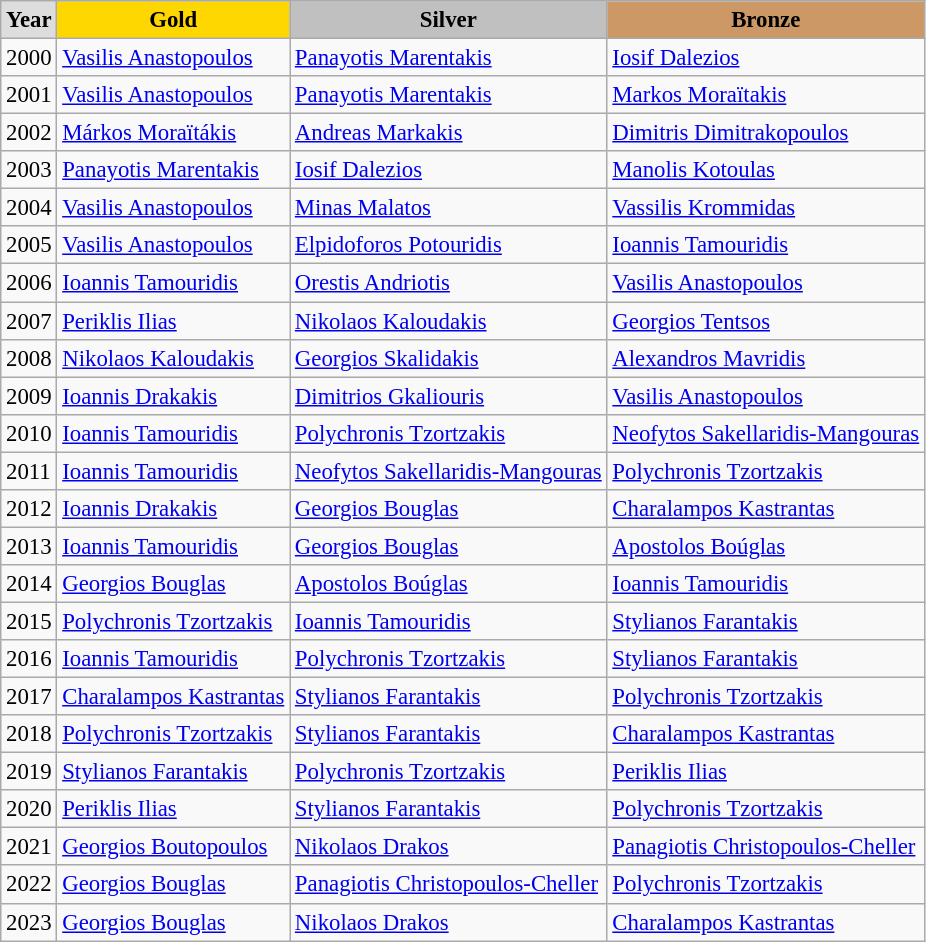<table class="wikitable sortable alternance" style="font-size:95%">
<tr style="text-align:center; background:#e4e4e4; font-weight:bold;">
<td style="background:#ddd; ">Year</td>
<td style="background:gold; ">Gold</td>
<td style="background:silver; ">Silver</td>
<td style="background:#c96; ">Bronze</td>
</tr>
<tr>
<td>2000</td>
<td><a href='#'>Vasilis Anastopoulos</a></td>
<td><a href='#'>Panayotis Marentakis</a></td>
<td><a href='#'>Iosif Dalezios</a></td>
</tr>
<tr>
<td>2001</td>
<td><a href='#'>Vasilis Anastopoulos</a></td>
<td><a href='#'>Panayotis Marentakis</a></td>
<td><a href='#'>Markos Moraïtakis</a></td>
</tr>
<tr>
<td>2002</td>
<td><a href='#'>Márkos Moraïtákis</a></td>
<td><a href='#'>Andreas Markakis</a></td>
<td><a href='#'>Dimitris Dimitrakopoulos</a></td>
</tr>
<tr>
<td>2003</td>
<td><a href='#'>Panayotis Marentakis</a></td>
<td><a href='#'>Iosif Dalezios</a></td>
<td><a href='#'>Manolis Kotoulas</a></td>
</tr>
<tr>
<td>2004</td>
<td><a href='#'>Vasilis Anastopoulos</a></td>
<td><a href='#'>Minas Malatos</a></td>
<td><a href='#'>Vassilis Krommidas</a></td>
</tr>
<tr>
<td>2005</td>
<td><a href='#'>Vasilis Anastopoulos</a></td>
<td><a href='#'>Elpidoforos Potouridis</a></td>
<td><a href='#'>Ioannis Tamouridis</a></td>
</tr>
<tr>
<td>2006</td>
<td><a href='#'>Ioannis Tamouridis</a></td>
<td><a href='#'>Orestis Andriotis</a></td>
<td><a href='#'>Vasilis Anastopoulos</a></td>
</tr>
<tr>
<td>2007</td>
<td><a href='#'>Periklis Ilias</a></td>
<td><a href='#'>Nikolaos Kaloudakis</a></td>
<td><a href='#'>Georgios Tentsos</a></td>
</tr>
<tr>
<td>2008</td>
<td><a href='#'>Nikolaos Kaloudakis</a></td>
<td><a href='#'>Georgios Skalidakis</a></td>
<td><a href='#'>Alexandros Mavridis</a></td>
</tr>
<tr>
<td>2009</td>
<td><a href='#'>Ioannis Drakakis</a></td>
<td><a href='#'>Dimitrios Gkaliouris</a></td>
<td><a href='#'>Vasilis Anastopoulos</a></td>
</tr>
<tr>
<td>2010</td>
<td><a href='#'>Ioannis Tamouridis</a></td>
<td><a href='#'>Polychronis Tzortzakis</a></td>
<td><a href='#'>Neofytos Sakellaridis-Mangouras</a></td>
</tr>
<tr>
<td>2011</td>
<td><a href='#'>Ioannis Tamouridis</a></td>
<td><a href='#'>Neofytos Sakellaridis-Mangouras</a></td>
<td><a href='#'>Polychronis Tzortzakis</a></td>
</tr>
<tr>
<td>2012</td>
<td><a href='#'>Ioannis Drakakis</a></td>
<td><a href='#'>Georgios Bouglas</a></td>
<td><a href='#'>Charalampos Kastrantas</a></td>
</tr>
<tr>
<td>2013</td>
<td><a href='#'>Ioannis Tamouridis</a></td>
<td><a href='#'>Georgios Bouglas</a></td>
<td><a href='#'>Apostolos Boúglas</a></td>
</tr>
<tr>
<td>2014</td>
<td><a href='#'>Georgios Bouglas</a></td>
<td><a href='#'>Apostolos Boúglas</a></td>
<td><a href='#'>Ioannis Tamouridis</a></td>
</tr>
<tr>
<td>2015</td>
<td><a href='#'>Polychronis Tzortzakis</a></td>
<td><a href='#'>Ioannis Tamouridis</a></td>
<td><a href='#'>Stylianos Farantakis</a></td>
</tr>
<tr>
<td>2016</td>
<td><a href='#'>Ioannis Tamouridis</a></td>
<td><a href='#'>Polychronis Tzortzakis</a></td>
<td><a href='#'>Stylianos Farantakis</a></td>
</tr>
<tr>
<td>2017</td>
<td><a href='#'>Charalampos Kastrantas</a></td>
<td><a href='#'>Stylianos Farantakis</a></td>
<td><a href='#'>Polychronis Tzortzakis</a></td>
</tr>
<tr>
<td>2018</td>
<td><a href='#'>Polychronis Tzortzakis</a></td>
<td><a href='#'>Stylianos Farantakis</a></td>
<td><a href='#'>Charalampos Kastrantas</a></td>
</tr>
<tr>
<td>2019</td>
<td><a href='#'>Stylianos Farantakis</a></td>
<td><a href='#'>Polychronis Tzortzakis</a></td>
<td><a href='#'>Periklis Ilias</a></td>
</tr>
<tr>
<td>2020</td>
<td><a href='#'>Periklis Ilias</a></td>
<td><a href='#'>Stylianos Farantakis</a></td>
<td><a href='#'>Polychronis Tzortzakis</a></td>
</tr>
<tr>
<td>2021</td>
<td><a href='#'>Georgios Boutopoulos</a></td>
<td><a href='#'>Nikolaos Drakos</a></td>
<td><a href='#'>Panagiotis Christopoulos-Cheller</a></td>
</tr>
<tr>
<td>2022</td>
<td><a href='#'>Georgios Bouglas</a></td>
<td><a href='#'>Panagiotis Christopoulos-Cheller</a></td>
<td><a href='#'>Polychronis Tzortzakis</a></td>
</tr>
<tr>
<td>2023</td>
<td><a href='#'>Georgios Bouglas</a></td>
<td><a href='#'>Nikolaos Drakos</a></td>
<td><a href='#'>Charalampos Kastrantas</a></td>
</tr>
</table>
